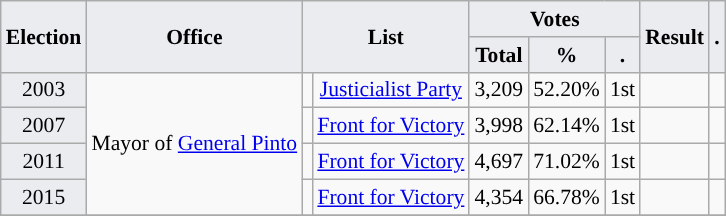<table class="wikitable" style="font-size:90%; text-align:center;">
<tr>
<th style="background-color:#EAECF0;" rowspan=2>Election</th>
<th style="background-color:#EAECF0;" rowspan=2>Office</th>
<th style="background-color:#EAECF0;" colspan=2 rowspan=2>List</th>
<th style="background-color:#EAECF0;" colspan=3>Votes</th>
<th style="background-color:#EAECF0;" rowspan=2>Result</th>
<th style="background-color:#EAECF0;" rowspan=2>.</th>
</tr>
<tr>
<th style="background-color:#EAECF0;">Total</th>
<th style="background-color:#EAECF0;">%</th>
<th style="background-color:#EAECF0;">.</th>
</tr>
<tr>
<td style="background-color:#EAECF0;">2003</td>
<td rowspan="4">Mayor of <a href='#'>General Pinto</a></td>
<td style="background-color:"></td>
<td><a href='#'>Justicialist Party</a></td>
<td>3,209</td>
<td>52.20%</td>
<td>1st</td>
<td></td>
<td></td>
</tr>
<tr>
<td style="background-color:#EAECF0;">2007</td>
<td style="background-color:"></td>
<td><a href='#'>Front for Victory</a></td>
<td>3,998</td>
<td>62.14%</td>
<td>1st</td>
<td></td>
<td></td>
</tr>
<tr>
<td style="background-color:#EAECF0;">2011</td>
<td style="background-color:"></td>
<td><a href='#'>Front for Victory</a></td>
<td>4,697</td>
<td>71.02%</td>
<td>1st</td>
<td></td>
<td></td>
</tr>
<tr>
<td style="background-color:#EAECF0;">2015</td>
<td style="background-color:"></td>
<td><a href='#'>Front for Victory</a></td>
<td>4,354</td>
<td>66.78%</td>
<td>1st</td>
<td></td>
<td></td>
</tr>
<tr>
</tr>
</table>
